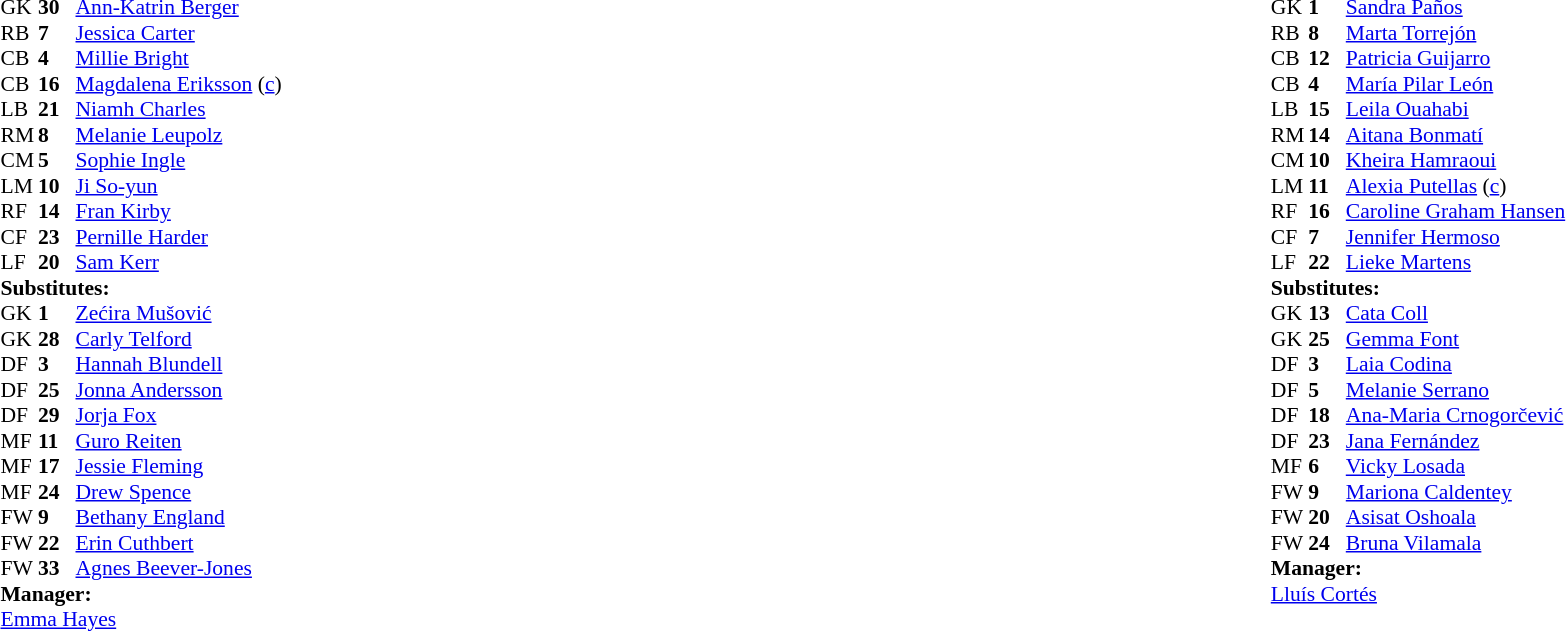<table width="100%">
<tr>
<td valign="top" width="40%"><br><table style="font-size:90%" cellspacing="0" cellpadding="0">
<tr>
<th width=25></th>
<th width=25></th>
</tr>
<tr>
<td>GK</td>
<td><strong>30</strong></td>
<td> <a href='#'>Ann-Katrin Berger</a></td>
</tr>
<tr>
<td>RB</td>
<td><strong>7</strong></td>
<td> <a href='#'>Jessica Carter</a></td>
</tr>
<tr>
<td>CB</td>
<td><strong>4</strong></td>
<td> <a href='#'>Millie Bright</a></td>
</tr>
<tr>
<td>CB</td>
<td><strong>16</strong></td>
<td> <a href='#'>Magdalena Eriksson</a> (<a href='#'>c</a>)</td>
</tr>
<tr>
<td>LB</td>
<td><strong>21</strong></td>
<td> <a href='#'>Niamh Charles</a></td>
</tr>
<tr>
<td>RM</td>
<td><strong>8</strong></td>
<td> <a href='#'>Melanie Leupolz</a></td>
<td></td>
<td></td>
</tr>
<tr>
<td>CM</td>
<td><strong>5</strong></td>
<td> <a href='#'>Sophie Ingle</a></td>
<td></td>
</tr>
<tr>
<td>LM</td>
<td><strong>10</strong></td>
<td> <a href='#'>Ji So-yun</a></td>
<td></td>
<td></td>
</tr>
<tr>
<td>RF</td>
<td><strong>14</strong></td>
<td> <a href='#'>Fran Kirby</a></td>
</tr>
<tr>
<td>CF</td>
<td><strong>23</strong></td>
<td> <a href='#'>Pernille Harder</a></td>
</tr>
<tr>
<td>LF</td>
<td><strong>20</strong></td>
<td> <a href='#'>Sam Kerr</a></td>
<td></td>
<td></td>
</tr>
<tr>
<td colspan=3><strong>Substitutes:</strong></td>
</tr>
<tr>
<td>GK</td>
<td><strong>1</strong></td>
<td> <a href='#'>Zećira Mušović</a></td>
</tr>
<tr>
<td>GK</td>
<td><strong>28</strong></td>
<td> <a href='#'>Carly Telford</a></td>
</tr>
<tr>
<td>DF</td>
<td><strong>3</strong></td>
<td> <a href='#'>Hannah Blundell</a></td>
</tr>
<tr>
<td>DF</td>
<td><strong>25</strong></td>
<td> <a href='#'>Jonna Andersson</a></td>
</tr>
<tr>
<td>DF</td>
<td><strong>29</strong></td>
<td> <a href='#'>Jorja Fox</a></td>
</tr>
<tr>
<td>MF</td>
<td><strong>11</strong></td>
<td> <a href='#'>Guro Reiten</a></td>
<td></td>
<td></td>
</tr>
<tr>
<td>MF</td>
<td><strong>17</strong></td>
<td> <a href='#'>Jessie Fleming</a></td>
</tr>
<tr>
<td>MF</td>
<td><strong>24</strong></td>
<td> <a href='#'>Drew Spence</a></td>
</tr>
<tr>
<td>FW</td>
<td><strong>9</strong></td>
<td> <a href='#'>Bethany England</a></td>
<td></td>
<td></td>
</tr>
<tr>
<td>FW</td>
<td><strong>22</strong></td>
<td> <a href='#'>Erin Cuthbert</a></td>
<td></td>
<td></td>
</tr>
<tr>
<td>FW</td>
<td><strong>33</strong></td>
<td> <a href='#'>Agnes Beever-Jones</a></td>
</tr>
<tr>
<td colspan=3><strong>Manager:</strong></td>
</tr>
<tr>
<td colspan=3> <a href='#'>Emma Hayes</a></td>
</tr>
</table>
</td>
<td valign="top"></td>
<td valign="top" width="50%"><br><table style="font-size:90%; margin:auto" cellspacing="0" cellpadding="0">
<tr>
<th width=25></th>
<th width=25></th>
</tr>
<tr>
<td>GK</td>
<td><strong>1</strong></td>
<td> <a href='#'>Sandra Paños</a></td>
</tr>
<tr>
<td>RB</td>
<td><strong>8</strong></td>
<td> <a href='#'>Marta Torrejón</a></td>
<td></td>
<td></td>
</tr>
<tr>
<td>CB</td>
<td><strong>12</strong></td>
<td> <a href='#'>Patricia Guijarro</a></td>
</tr>
<tr>
<td>CB</td>
<td><strong>4</strong></td>
<td> <a href='#'>María Pilar León</a></td>
</tr>
<tr>
<td>LB</td>
<td><strong>15</strong></td>
<td> <a href='#'>Leila Ouahabi</a></td>
<td></td>
<td></td>
</tr>
<tr>
<td>RM</td>
<td><strong>14</strong></td>
<td> <a href='#'>Aitana Bonmatí</a></td>
</tr>
<tr>
<td>CM</td>
<td><strong>10</strong></td>
<td> <a href='#'>Kheira Hamraoui</a></td>
</tr>
<tr>
<td>LM</td>
<td><strong>11</strong></td>
<td> <a href='#'>Alexia Putellas</a> (<a href='#'>c</a>)</td>
<td></td>
<td></td>
</tr>
<tr>
<td>RF</td>
<td><strong>16</strong></td>
<td> <a href='#'>Caroline Graham Hansen</a></td>
<td></td>
<td></td>
</tr>
<tr>
<td>CF</td>
<td><strong>7</strong></td>
<td> <a href='#'>Jennifer Hermoso</a></td>
<td></td>
<td></td>
</tr>
<tr>
<td>LF</td>
<td><strong>22</strong></td>
<td> <a href='#'>Lieke Martens</a></td>
</tr>
<tr>
<td colspan=3><strong>Substitutes:</strong></td>
</tr>
<tr>
<td>GK</td>
<td><strong>13</strong></td>
<td> <a href='#'>Cata Coll</a></td>
</tr>
<tr>
<td>GK</td>
<td><strong>25</strong></td>
<td> <a href='#'>Gemma Font</a></td>
</tr>
<tr>
<td>DF</td>
<td><strong>3</strong></td>
<td> <a href='#'>Laia Codina</a></td>
</tr>
<tr>
<td>DF</td>
<td><strong>5</strong></td>
<td> <a href='#'>Melanie Serrano</a></td>
<td></td>
<td></td>
</tr>
<tr>
<td>DF</td>
<td><strong>18</strong></td>
<td> <a href='#'>Ana-Maria Crnogorčević</a></td>
<td></td>
<td></td>
</tr>
<tr>
<td>DF</td>
<td><strong>23</strong></td>
<td> <a href='#'>Jana Fernández</a></td>
</tr>
<tr>
<td>MF</td>
<td><strong>6</strong></td>
<td> <a href='#'>Vicky Losada</a></td>
<td></td>
<td></td>
</tr>
<tr>
<td>FW</td>
<td><strong>9</strong></td>
<td> <a href='#'>Mariona Caldentey</a></td>
<td></td>
<td></td>
</tr>
<tr>
<td>FW</td>
<td><strong>20</strong></td>
<td> <a href='#'>Asisat Oshoala</a></td>
<td></td>
<td></td>
</tr>
<tr>
<td>FW</td>
<td><strong>24</strong></td>
<td> <a href='#'>Bruna Vilamala</a></td>
</tr>
<tr>
<td colspan=3><strong>Manager:</strong></td>
</tr>
<tr>
<td colspan=3> <a href='#'>Lluís Cortés</a></td>
</tr>
</table>
</td>
</tr>
</table>
